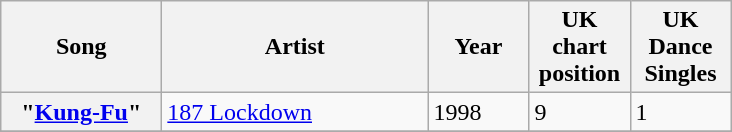<table class="wikitable plainrowheaders">
<tr>
<th scope="col" style="width:100px;">Song</th>
<th scope="col" style="width:170px;">Artist</th>
<th scope="col" style="width:60px;">Year</th>
<th scope="col" style="width:60px;">UK chart position</th>
<th scope="col" style="width:60px;">UK Dance Singles</th>
</tr>
<tr>
<th scope="row">"<a href='#'>Kung-Fu</a>"</th>
<td><a href='#'>187 Lockdown</a></td>
<td>1998</td>
<td>9</td>
<td>1</td>
</tr>
<tr>
</tr>
</table>
